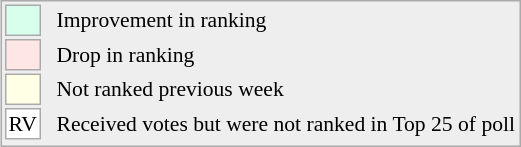<table style="float:right; font-size:90%; border:1px solid #aaa; white-space:nowrap; background:#eee;">
<tr>
<td style="background:#d8ffeb; width:20px; border:1px solid #aaa;"> </td>
<td rowspan=5> </td>
<td>Improvement in ranking</td>
</tr>
<tr>
<td style="background:#ffe6e6; width:20px; border:1px solid #aaa;"> </td>
<td>Drop in ranking</td>
</tr>
<tr>
<td style="background:#ffffe6; width:20px; border:1px solid #aaa;"> </td>
<td>Not ranked previous week</td>
</tr>
<tr>
<td style="text-align:center; width:20px; border:1px solid #aaa; background:white;">RV</td>
<td>Received votes but were not ranked in Top 25 of poll</td>
</tr>
<tr>
</tr>
</table>
